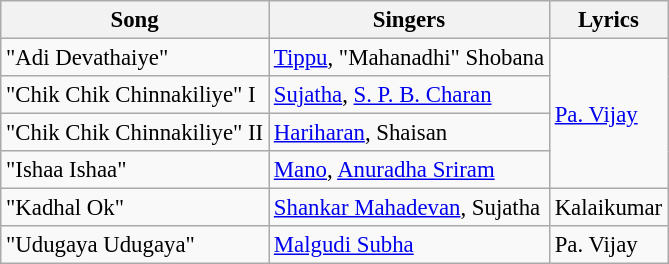<table class="wikitable" style="font-size:95%;">
<tr>
<th>Song</th>
<th>Singers</th>
<th>Lyrics</th>
</tr>
<tr>
<td>"Adi Devathaiye"</td>
<td><a href='#'>Tippu</a>, "Mahanadhi" Shobana</td>
<td rowspan=4><a href='#'>Pa. Vijay</a></td>
</tr>
<tr>
<td>"Chik Chik Chinnakiliye" I</td>
<td><a href='#'>Sujatha</a>, <a href='#'>S. P. B. Charan</a></td>
</tr>
<tr>
<td>"Chik Chik Chinnakiliye" II</td>
<td><a href='#'>Hariharan</a>, Shaisan</td>
</tr>
<tr>
<td>"Ishaa Ishaa"</td>
<td><a href='#'>Mano</a>, <a href='#'>Anuradha Sriram</a></td>
</tr>
<tr>
<td>"Kadhal Ok"</td>
<td><a href='#'>Shankar Mahadevan</a>, Sujatha</td>
<td>Kalaikumar</td>
</tr>
<tr>
<td>"Udugaya Udugaya"</td>
<td><a href='#'>Malgudi Subha</a></td>
<td>Pa. Vijay</td>
</tr>
</table>
